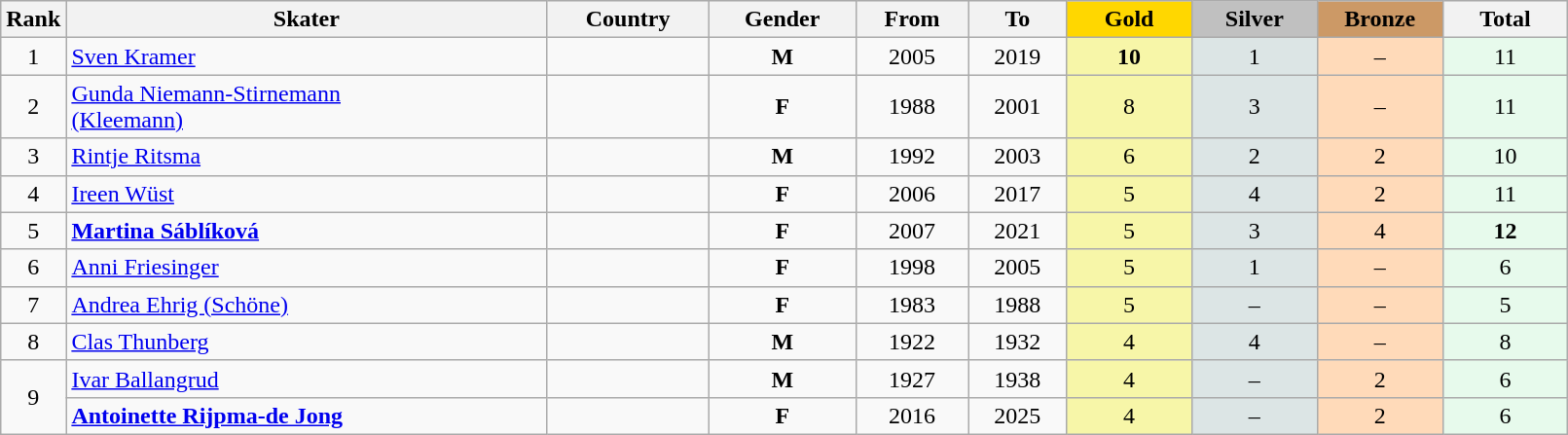<table class="wikitable plainrowheaders" width=85% style="text-align:center;">
<tr style="background-color:#EDEDED;">
<th class="hintergrundfarbe5" style="width:1em">Rank</th>
<th class="hintergrundfarbe5">Skater</th>
<th class="hintergrundfarbe5">Country</th>
<th class="hintergrundfarbe5">Gender</th>
<th class="hintergrundfarbe5">From</th>
<th class="hintergrundfarbe5">To</th>
<th style="background:    gold; width:8%">Gold</th>
<th style="background:  silver; width:8%">Silver</th>
<th style="background: #CC9966; width:8%">Bronze</th>
<th class="hintergrundfarbe5" style="width:8%">Total</th>
</tr>
<tr>
<td>1</td>
<td align="left"><a href='#'>Sven Kramer</a></td>
<td align="left"></td>
<td><strong>M</strong></td>
<td>2005</td>
<td>2019</td>
<td bgcolor="#F7F6A8"><strong>10</strong></td>
<td bgcolor="#DCE5E5">1</td>
<td bgcolor="#FFDAB9">–</td>
<td bgcolor="#E7FAEC">11</td>
</tr>
<tr align="center">
<td>2</td>
<td align="left"><a href='#'>Gunda Niemann-Stirnemann<br> (Kleemann)</a></td>
<td align="left"><br></td>
<td><strong>F</strong></td>
<td>1988</td>
<td>2001</td>
<td bgcolor="#F7F6A8">8</td>
<td bgcolor="#DCE5E5">3</td>
<td bgcolor="#FFDAB9">–</td>
<td bgcolor="#E7FAEC">11</td>
</tr>
<tr align="center">
<td>3</td>
<td align="left"><a href='#'>Rintje Ritsma</a></td>
<td align="left"></td>
<td><strong>M</strong></td>
<td>1992</td>
<td>2003</td>
<td bgcolor="#F7F6A8">6</td>
<td bgcolor="#DCE5E5">2</td>
<td bgcolor="#FFDAB9">2</td>
<td bgcolor="#E7FAEC">10</td>
</tr>
<tr align="center">
<td>4</td>
<td align="left"><a href='#'>Ireen Wüst</a></td>
<td align="left"></td>
<td><strong>F</strong></td>
<td>2006</td>
<td>2017</td>
<td bgcolor="#F7F6A8">5</td>
<td bgcolor="#DCE5E5">4</td>
<td bgcolor="#FFDAB9">2</td>
<td bgcolor="#E7FAEC">11</td>
</tr>
<tr align="center">
<td>5</td>
<td align="left"><strong><a href='#'>Martina Sáblíková</a></strong></td>
<td align="left"></td>
<td><strong>F</strong></td>
<td>2007</td>
<td>2021</td>
<td bgcolor="#F7F6A8">5</td>
<td bgcolor="#DCE5E5">3</td>
<td bgcolor="#FFDAB9">4</td>
<td bgcolor="#E7FAEC"><strong>12</strong></td>
</tr>
<tr align="center">
<td>6</td>
<td align="left"><a href='#'>Anni Friesinger</a></td>
<td align="left"></td>
<td><strong>F</strong></td>
<td>1998</td>
<td>2005</td>
<td bgcolor="#F7F6A8">5</td>
<td bgcolor="#DCE5E5">1</td>
<td bgcolor="#FFDAB9">–</td>
<td bgcolor="#E7FAEC">6</td>
</tr>
<tr align="center">
<td>7</td>
<td align="left"><a href='#'>Andrea Ehrig (Schöne)</a></td>
<td align="left"></td>
<td><strong>F</strong></td>
<td>1983</td>
<td>1988</td>
<td bgcolor="#F7F6A8">5</td>
<td bgcolor="#DCE5E5">–</td>
<td bgcolor="#FFDAB9">–</td>
<td bgcolor="#E7FAEC">5</td>
</tr>
<tr align="center">
<td>8</td>
<td align="left"><a href='#'>Clas Thunberg</a></td>
<td align="left"></td>
<td><strong>M</strong></td>
<td>1922</td>
<td>1932</td>
<td bgcolor="#F7F6A8">4</td>
<td bgcolor="#DCE5E5">4</td>
<td bgcolor="#FFDAB9">–</td>
<td bgcolor="#E7FAEC">8</td>
</tr>
<tr align="center">
<td rowspan="2">9</td>
<td align="left"><a href='#'>Ivar Ballangrud</a></td>
<td align="left"></td>
<td><strong>M</strong></td>
<td>1927</td>
<td>1938</td>
<td bgcolor="#F7F6A8">4</td>
<td bgcolor="#DCE5E5">–</td>
<td bgcolor="#FFDAB9">2</td>
<td bgcolor="#E7FAEC">6</td>
</tr>
<tr align="center">
<td align="left"><strong><a href='#'>Antoinette Rijpma-de Jong</a></strong></td>
<td align="left"></td>
<td><strong>F</strong></td>
<td>2016</td>
<td>2025</td>
<td bgcolor="#F7F6A8">4</td>
<td bgcolor="#DCE5E5">–</td>
<td bgcolor="#FFDAB9">2</td>
<td bgcolor="#E7FAEC">6</td>
</tr>
</table>
